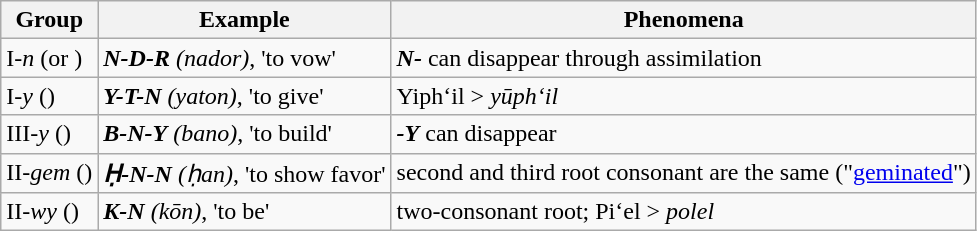<table class="wikitable">
<tr>
<th>Group</th>
<th>Example</th>
<th>Phenomena</th>
</tr>
<tr>
<td>I-<em>n</em> (or )</td>
<td><em> <strong>N-D-R</strong> (nador)</em>, 'to vow'</td>
<td><strong><em>N-</em></strong> can disappear through assimilation</td>
</tr>
<tr>
<td>I-<em>y</em> ()</td>
<td><em> <strong>Y-T-N</strong> (yaton)</em>, 'to give'</td>
<td>Yiph‘il > <em>yūph‘il</em></td>
</tr>
<tr>
<td>III-<em>y</em> ()</td>
<td><em> <strong>B-N-Y</strong> (bano)</em>, 'to build'</td>
<td><strong><em>-Y</em></strong> can disappear</td>
</tr>
<tr>
<td>II-<em>gem</em> ()</td>
<td><em> <strong>Ḥ-N-N</strong> (ḥan)</em>, 'to show favor'</td>
<td>second and third root consonant are the same ("<a href='#'>geminated</a>")</td>
</tr>
<tr>
<td>II-<em>wy</em> ()</td>
<td><em> <strong>K-N</strong> (kōn)</em>, 'to be'</td>
<td>two-consonant root; Pi‘el > <em>polel</em></td>
</tr>
</table>
